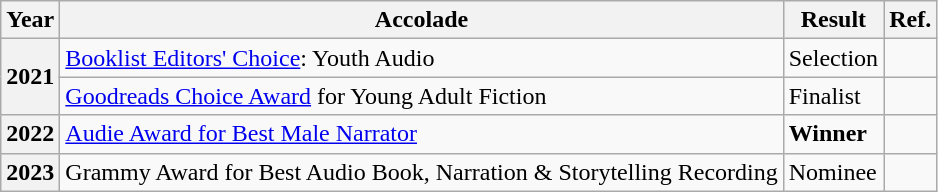<table class="wikitable sortable mw-collapsible">
<tr>
<th>Year</th>
<th>Accolade</th>
<th>Result</th>
<th>Ref.</th>
</tr>
<tr>
<th rowspan="2">2021</th>
<td><a href='#'>Booklist Editors' Choice</a>: Youth Audio</td>
<td>Selection</td>
<td></td>
</tr>
<tr>
<td><a href='#'>Goodreads Choice Award</a>  for Young Adult Fiction</td>
<td>Finalist</td>
<td></td>
</tr>
<tr>
<th>2022</th>
<td><a href='#'>Audie Award for Best Male Narrator</a></td>
<td><strong>Winner</strong></td>
<td></td>
</tr>
<tr>
<th>2023</th>
<td>Grammy Award for Best Audio Book, Narration & Storytelling Recording</td>
<td>Nominee</td>
<td></td>
</tr>
</table>
